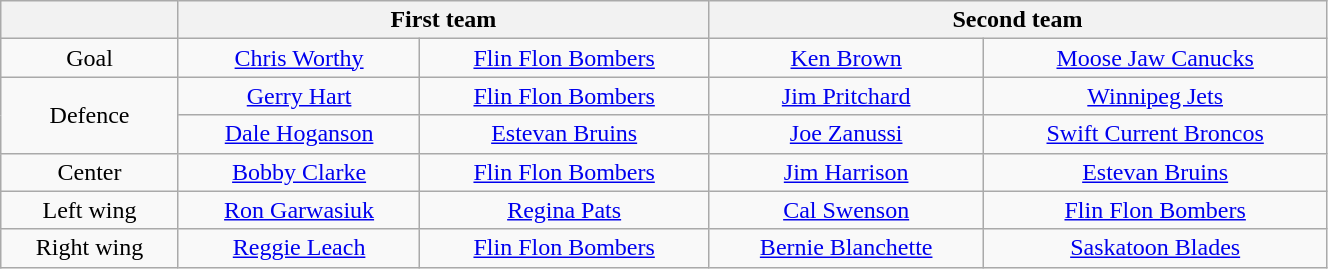<table class="wikitable" style="text-align:center;" width="70%">
<tr>
<th></th>
<th colspan="2">First team</th>
<th colspan="2">Second team</th>
</tr>
<tr>
<td>Goal</td>
<td><a href='#'>Chris Worthy</a></td>
<td><a href='#'>Flin Flon Bombers</a></td>
<td><a href='#'>Ken Brown</a></td>
<td><a href='#'>Moose Jaw Canucks</a></td>
</tr>
<tr>
<td rowspan="2">Defence</td>
<td><a href='#'>Gerry Hart</a></td>
<td><a href='#'>Flin Flon Bombers</a></td>
<td><a href='#'>Jim Pritchard</a></td>
<td><a href='#'>Winnipeg Jets</a></td>
</tr>
<tr>
<td><a href='#'>Dale Hoganson</a></td>
<td><a href='#'>Estevan Bruins</a></td>
<td><a href='#'>Joe Zanussi</a></td>
<td><a href='#'>Swift Current Broncos</a></td>
</tr>
<tr>
<td>Center</td>
<td><a href='#'>Bobby Clarke</a></td>
<td><a href='#'>Flin Flon Bombers</a></td>
<td><a href='#'>Jim Harrison</a></td>
<td><a href='#'>Estevan Bruins</a></td>
</tr>
<tr>
<td>Left wing</td>
<td><a href='#'>Ron Garwasiuk</a></td>
<td><a href='#'>Regina Pats</a></td>
<td><a href='#'>Cal Swenson</a></td>
<td><a href='#'>Flin Flon Bombers</a></td>
</tr>
<tr>
<td>Right wing</td>
<td><a href='#'>Reggie Leach</a></td>
<td><a href='#'>Flin Flon Bombers</a></td>
<td><a href='#'>Bernie Blanchette</a></td>
<td><a href='#'>Saskatoon Blades</a></td>
</tr>
</table>
